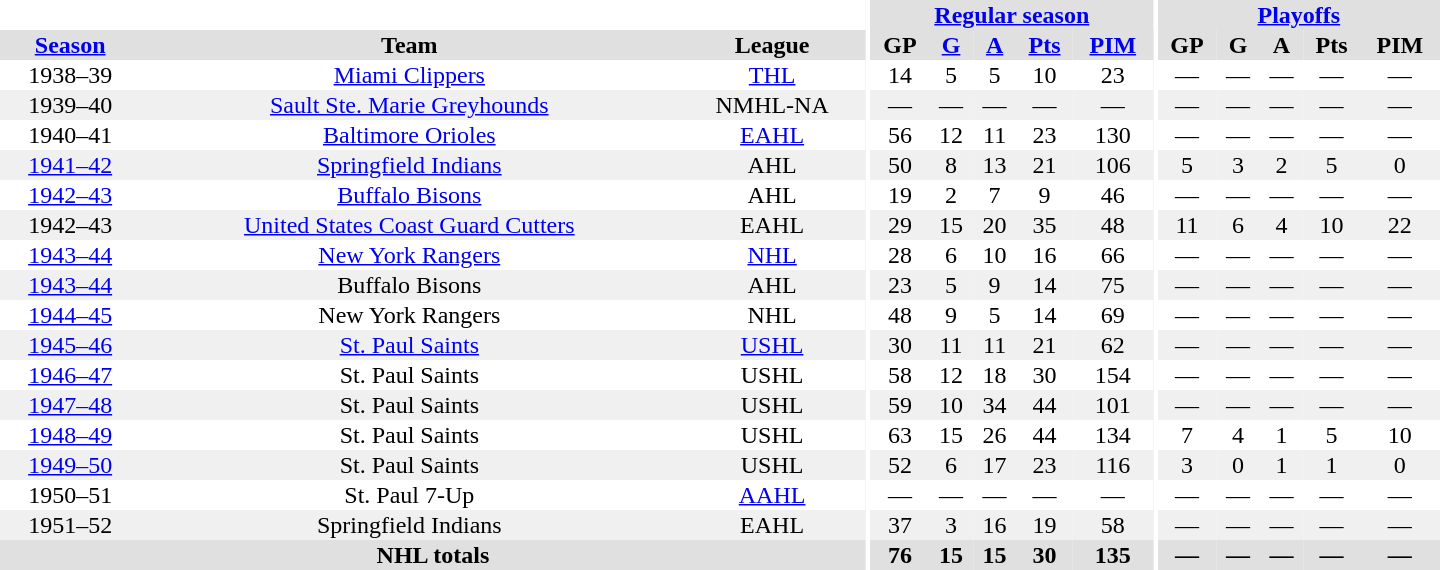<table border="0" cellpadding="1" cellspacing="0" style="text-align:center; width:60em">
<tr bgcolor="#e0e0e0">
<th colspan="3" bgcolor="#ffffff"></th>
<th rowspan="100" bgcolor="#ffffff"></th>
<th colspan="5"><a href='#'>Regular season</a></th>
<th rowspan="100" bgcolor="#ffffff"></th>
<th colspan="5"><a href='#'>Playoffs</a></th>
</tr>
<tr bgcolor="#e0e0e0">
<th><a href='#'>Season</a></th>
<th>Team</th>
<th>League</th>
<th>GP</th>
<th><a href='#'>G</a></th>
<th><a href='#'>A</a></th>
<th><a href='#'>Pts</a></th>
<th><a href='#'>PIM</a></th>
<th>GP</th>
<th>G</th>
<th>A</th>
<th>Pts</th>
<th>PIM</th>
</tr>
<tr>
<td>1938–39</td>
<td><a href='#'>Miami Clippers</a></td>
<td><a href='#'>THL</a></td>
<td>14</td>
<td>5</td>
<td>5</td>
<td>10</td>
<td>23</td>
<td>—</td>
<td>—</td>
<td>—</td>
<td>—</td>
<td>—</td>
</tr>
<tr bgcolor="#f0f0f0">
<td>1939–40</td>
<td><a href='#'>Sault Ste. Marie Greyhounds</a></td>
<td>NMHL-NA</td>
<td>—</td>
<td>—</td>
<td>—</td>
<td>—</td>
<td>—</td>
<td>—</td>
<td>—</td>
<td>—</td>
<td>—</td>
<td>—</td>
</tr>
<tr>
<td>1940–41</td>
<td><a href='#'>Baltimore Orioles</a></td>
<td><a href='#'>EAHL</a></td>
<td>56</td>
<td>12</td>
<td>11</td>
<td>23</td>
<td>130</td>
<td>—</td>
<td>—</td>
<td>—</td>
<td>—</td>
<td>—</td>
</tr>
<tr bgcolor="#f0f0f0">
<td><a href='#'>1941–42</a></td>
<td><a href='#'>Springfield Indians</a></td>
<td>AHL</td>
<td>50</td>
<td>8</td>
<td>13</td>
<td>21</td>
<td>106</td>
<td>5</td>
<td>3</td>
<td>2</td>
<td>5</td>
<td>0</td>
</tr>
<tr>
<td><a href='#'>1942–43</a></td>
<td><a href='#'>Buffalo Bisons</a></td>
<td>AHL</td>
<td>19</td>
<td>2</td>
<td>7</td>
<td>9</td>
<td>46</td>
<td>—</td>
<td>—</td>
<td>—</td>
<td>—</td>
<td>—</td>
</tr>
<tr bgcolor="#f0f0f0">
<td>1942–43</td>
<td><a href='#'>United States Coast Guard Cutters</a></td>
<td>EAHL</td>
<td>29</td>
<td>15</td>
<td>20</td>
<td>35</td>
<td>48</td>
<td>11</td>
<td>6</td>
<td>4</td>
<td>10</td>
<td>22</td>
</tr>
<tr>
<td><a href='#'>1943–44</a></td>
<td><a href='#'>New York Rangers</a></td>
<td><a href='#'>NHL</a></td>
<td>28</td>
<td>6</td>
<td>10</td>
<td>16</td>
<td>66</td>
<td>—</td>
<td>—</td>
<td>—</td>
<td>—</td>
<td>—</td>
</tr>
<tr bgcolor="#f0f0f0">
<td><a href='#'>1943–44</a></td>
<td>Buffalo Bisons</td>
<td>AHL</td>
<td>23</td>
<td>5</td>
<td>9</td>
<td>14</td>
<td>75</td>
<td>—</td>
<td>—</td>
<td>—</td>
<td>—</td>
<td>—</td>
</tr>
<tr>
<td><a href='#'>1944–45</a></td>
<td>New York Rangers</td>
<td>NHL</td>
<td>48</td>
<td>9</td>
<td>5</td>
<td>14</td>
<td>69</td>
<td>—</td>
<td>—</td>
<td>—</td>
<td>—</td>
<td>—</td>
</tr>
<tr bgcolor="#f0f0f0">
<td><a href='#'>1945–46</a></td>
<td><a href='#'>St. Paul Saints</a></td>
<td><a href='#'>USHL</a></td>
<td>30</td>
<td>11</td>
<td>11</td>
<td>21</td>
<td>62</td>
<td>—</td>
<td>—</td>
<td>—</td>
<td>—</td>
<td>—</td>
</tr>
<tr>
<td><a href='#'>1946–47</a></td>
<td>St. Paul Saints</td>
<td>USHL</td>
<td>58</td>
<td>12</td>
<td>18</td>
<td>30</td>
<td>154</td>
<td>—</td>
<td>—</td>
<td>—</td>
<td>—</td>
<td>—</td>
</tr>
<tr bgcolor="#f0f0f0">
<td><a href='#'>1947–48</a></td>
<td>St. Paul Saints</td>
<td>USHL</td>
<td>59</td>
<td>10</td>
<td>34</td>
<td>44</td>
<td>101</td>
<td>—</td>
<td>—</td>
<td>—</td>
<td>—</td>
<td>—</td>
</tr>
<tr>
<td><a href='#'>1948–49</a></td>
<td>St. Paul Saints</td>
<td>USHL</td>
<td>63</td>
<td>15</td>
<td>26</td>
<td>44</td>
<td>134</td>
<td>7</td>
<td>4</td>
<td>1</td>
<td>5</td>
<td>10</td>
</tr>
<tr bgcolor="#f0f0f0">
<td><a href='#'>1949–50</a></td>
<td>St. Paul Saints</td>
<td>USHL</td>
<td>52</td>
<td>6</td>
<td>17</td>
<td>23</td>
<td>116</td>
<td>3</td>
<td>0</td>
<td>1</td>
<td>1</td>
<td>0</td>
</tr>
<tr>
<td>1950–51</td>
<td>St. Paul 7-Up</td>
<td><a href='#'>AAHL</a></td>
<td>—</td>
<td>—</td>
<td>—</td>
<td>—</td>
<td>—</td>
<td>—</td>
<td>—</td>
<td>—</td>
<td>—</td>
<td>—</td>
</tr>
<tr bgcolor="#f0f0f0">
<td>1951–52</td>
<td>Springfield Indians</td>
<td>EAHL</td>
<td>37</td>
<td>3</td>
<td>16</td>
<td>19</td>
<td>58</td>
<td>—</td>
<td>—</td>
<td>—</td>
<td>—</td>
<td>—</td>
</tr>
<tr bgcolor="#e0e0e0">
<th colspan="3">NHL totals</th>
<th>76</th>
<th>15</th>
<th>15</th>
<th>30</th>
<th>135</th>
<th>—</th>
<th>—</th>
<th>—</th>
<th>—</th>
<th>—</th>
</tr>
</table>
